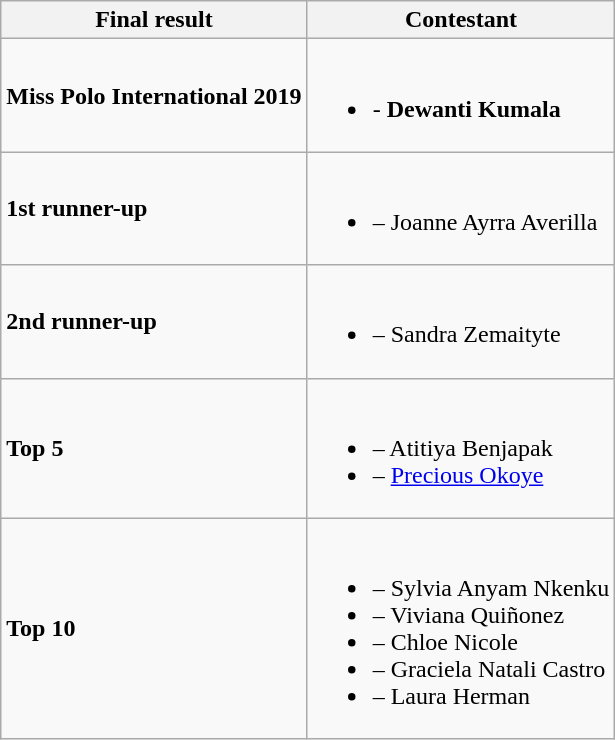<table class="wikitable">
<tr>
<th>Final result</th>
<th>Contestant</th>
</tr>
<tr>
<td><strong>Miss Polo International 2019</strong></td>
<td><br><ul><li><strong></strong> - <strong>Dewanti Kumala</strong></li></ul></td>
</tr>
<tr>
<td><strong>1st runner-up</strong></td>
<td><br><ul><li><strong></strong> – Joanne Ayrra Averilla</li></ul></td>
</tr>
<tr>
<td><strong>2nd runner-up</strong></td>
<td><br><ul><li><strong></strong> – Sandra Zemaityte</li></ul></td>
</tr>
<tr>
<td><strong>Top 5</strong></td>
<td><br><ul><li><strong></strong> – Atitiya Benjapak</li><li><strong></strong> – <a href='#'>Precious Okoye</a></li></ul></td>
</tr>
<tr>
<td><strong>Top 10</strong></td>
<td><br><ul><li><strong></strong> – Sylvia Anyam Nkenku</li><li><strong></strong> – Viviana Quiñonez</li><li><strong></strong> – Chloe Nicole</li><li><strong></strong> – Graciela Natali Castro</li><li><strong></strong> – Laura Herman</li></ul></td>
</tr>
</table>
